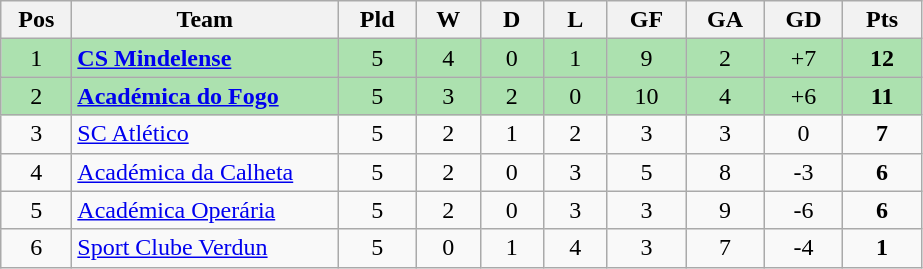<table class="wikitable" style="text-align: center;">
<tr>
<th style="width: 40px;">Pos</th>
<th style="width: 170px;">Team</th>
<th style="width: 45px;">Pld</th>
<th style="width: 35px;">W</th>
<th style="width: 35px;">D</th>
<th style="width: 35px;">L</th>
<th style="width: 45px;">GF</th>
<th style="width: 45px;">GA</th>
<th style="width: 45px;">GD</th>
<th style="width: 45px;">Pts</th>
</tr>
<tr style="background:#ACE1AF;">
<td>1</td>
<td style="text-align: left;"><strong><a href='#'>CS Mindelense</a></strong></td>
<td>5</td>
<td>4</td>
<td>0</td>
<td>1</td>
<td>9</td>
<td>2</td>
<td>+7</td>
<td><strong>12</strong></td>
</tr>
<tr style="background:#ACE1AF;">
<td>2</td>
<td style="text-align: left;"><strong><a href='#'>Académica do Fogo</a></strong></td>
<td>5</td>
<td>3</td>
<td>2</td>
<td>0</td>
<td>10</td>
<td>4</td>
<td>+6</td>
<td><strong>11</strong></td>
</tr>
<tr>
<td>3</td>
<td style="text-align: left;"><a href='#'>SC Atlético</a></td>
<td>5</td>
<td>2</td>
<td>1</td>
<td>2</td>
<td>3</td>
<td>3</td>
<td>0</td>
<td><strong>7</strong></td>
</tr>
<tr>
<td>4</td>
<td style="text-align: left;"><a href='#'>Académica da Calheta</a></td>
<td>5</td>
<td>2</td>
<td>0</td>
<td>3</td>
<td>5</td>
<td>8</td>
<td>-3</td>
<td><strong>6</strong></td>
</tr>
<tr>
<td>5</td>
<td style="text-align: left;"><a href='#'>Académica Operária</a></td>
<td>5</td>
<td>2</td>
<td>0</td>
<td>3</td>
<td>3</td>
<td>9</td>
<td>-6</td>
<td><strong>6</strong></td>
</tr>
<tr>
<td>6</td>
<td style="text-align: left;"><a href='#'>Sport Clube Verdun</a></td>
<td>5</td>
<td>0</td>
<td>1</td>
<td>4</td>
<td>3</td>
<td>7</td>
<td>-4</td>
<td><strong>1</strong></td>
</tr>
</table>
